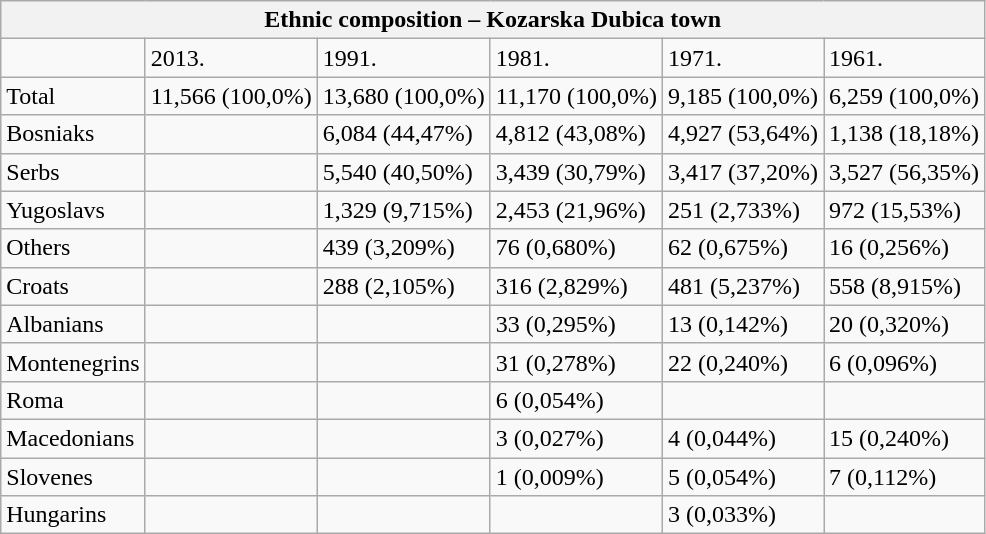<table class="wikitable">
<tr>
<th colspan="8">Ethnic composition – Kozarska Dubica town</th>
</tr>
<tr>
<td></td>
<td>2013.</td>
<td>1991.</td>
<td>1981.</td>
<td>1971.</td>
<td>1961.</td>
</tr>
<tr>
<td>Total</td>
<td>11,566 (100,0%)</td>
<td>13,680 (100,0%)</td>
<td>11,170 (100,0%)</td>
<td>9,185 (100,0%)</td>
<td>6,259 (100,0%)</td>
</tr>
<tr>
<td>Bosniaks</td>
<td></td>
<td>6,084 (44,47%)</td>
<td>4,812 (43,08%)</td>
<td>4,927 (53,64%)</td>
<td>1,138 (18,18%)</td>
</tr>
<tr>
<td>Serbs</td>
<td></td>
<td>5,540 (40,50%)</td>
<td>3,439 (30,79%)</td>
<td>3,417 (37,20%)</td>
<td>3,527 (56,35%)</td>
</tr>
<tr>
<td>Yugoslavs</td>
<td></td>
<td>1,329 (9,715%)</td>
<td>2,453 (21,96%)</td>
<td>251 (2,733%)</td>
<td>972 (15,53%)</td>
</tr>
<tr>
<td>Others</td>
<td></td>
<td>439 (3,209%)</td>
<td>76 (0,680%)</td>
<td>62 (0,675%)</td>
<td>16 (0,256%)</td>
</tr>
<tr>
<td>Croats</td>
<td></td>
<td>288 (2,105%)</td>
<td>316 (2,829%)</td>
<td>481 (5,237%)</td>
<td>558 (8,915%)</td>
</tr>
<tr>
<td>Albanians</td>
<td></td>
<td></td>
<td>33 (0,295%)</td>
<td>13 (0,142%)</td>
<td>20 (0,320%)</td>
</tr>
<tr>
<td>Montenegrins</td>
<td></td>
<td></td>
<td>31 (0,278%)</td>
<td>22 (0,240%)</td>
<td>6 (0,096%)</td>
</tr>
<tr>
<td>Roma</td>
<td></td>
<td></td>
<td>6 (0,054%)</td>
<td></td>
<td></td>
</tr>
<tr>
<td>Macedonians</td>
<td></td>
<td></td>
<td>3 (0,027%)</td>
<td>4 (0,044%)</td>
<td>15 (0,240%)</td>
</tr>
<tr>
<td>Slovenes</td>
<td></td>
<td></td>
<td>1 (0,009%)</td>
<td>5 (0,054%)</td>
<td>7 (0,112%)</td>
</tr>
<tr>
<td>Hungarins</td>
<td></td>
<td></td>
<td></td>
<td>3 (0,033%)</td>
<td></td>
</tr>
</table>
